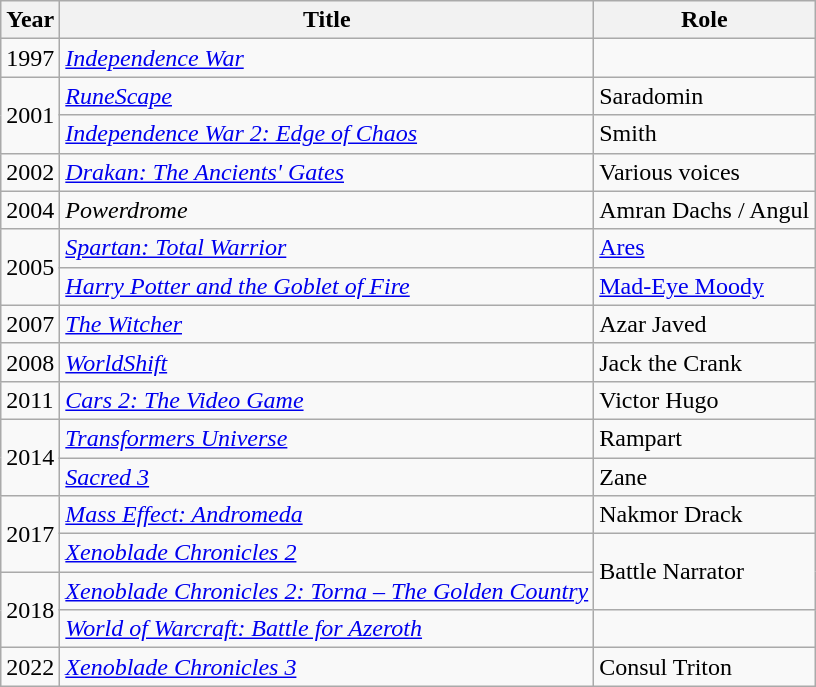<table class="wikitable sortable">
<tr>
<th>Year</th>
<th>Title</th>
<th>Role</th>
</tr>
<tr>
<td>1997</td>
<td><em><a href='#'>Independence War</a></em></td>
<td></td>
</tr>
<tr>
<td rowspan="2">2001</td>
<td><em><a href='#'>RuneScape</a></em></td>
<td>Saradomin</td>
</tr>
<tr>
<td><em><a href='#'>Independence War 2: Edge of Chaos</a></em></td>
<td>Smith</td>
</tr>
<tr>
<td>2002</td>
<td><em><a href='#'>Drakan: The Ancients' Gates</a></em></td>
<td>Various voices</td>
</tr>
<tr>
<td>2004</td>
<td><em>Powerdrome</em></td>
<td>Amran Dachs / Angul</td>
</tr>
<tr>
<td rowspan="2">2005</td>
<td><em><a href='#'>Spartan: Total Warrior</a></em></td>
<td><a href='#'>Ares</a></td>
</tr>
<tr>
<td><em><a href='#'>Harry Potter and the Goblet of Fire</a></em></td>
<td><a href='#'>Mad-Eye Moody</a></td>
</tr>
<tr>
<td>2007</td>
<td><em><a href='#'>The Witcher</a></em></td>
<td>Azar Javed</td>
</tr>
<tr>
<td>2008</td>
<td><em><a href='#'>WorldShift</a></em></td>
<td>Jack the Crank</td>
</tr>
<tr>
<td>2011</td>
<td><em><a href='#'>Cars 2: The Video Game</a></em></td>
<td>Victor Hugo</td>
</tr>
<tr>
<td rowspan="2">2014</td>
<td><em><a href='#'>Transformers Universe</a></em></td>
<td>Rampart</td>
</tr>
<tr>
<td><em><a href='#'>Sacred 3</a></em></td>
<td>Zane</td>
</tr>
<tr>
<td rowspan="2">2017</td>
<td><em><a href='#'>Mass Effect: Andromeda</a></em></td>
<td>Nakmor Drack</td>
</tr>
<tr>
<td><em><a href='#'>Xenoblade Chronicles 2</a></em></td>
<td rowspan="2">Battle Narrator</td>
</tr>
<tr>
<td rowspan="2">2018</td>
<td><em><a href='#'>Xenoblade Chronicles 2: Torna – The Golden Country</a></em></td>
</tr>
<tr>
<td><em><a href='#'>World of Warcraft: Battle for Azeroth</a></em></td>
<td></td>
</tr>
<tr>
<td>2022</td>
<td><em><a href='#'>Xenoblade Chronicles 3</a></em></td>
<td>Consul Triton</td>
</tr>
</table>
